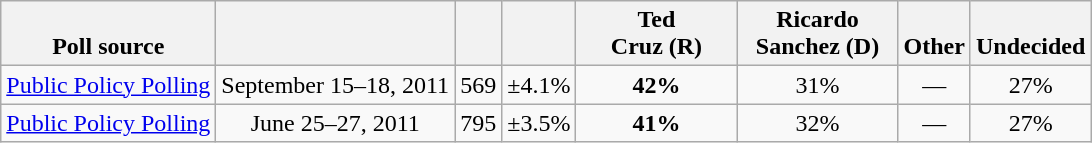<table class="wikitable" style="text-align:center">
<tr valign=bottom>
<th>Poll source</th>
<th></th>
<th></th>
<th></th>
<th style="width:100px;">Ted<br>Cruz (R)</th>
<th style="width:100px;">Ricardo<br>Sanchez (D)</th>
<th>Other</th>
<th>Undecided</th>
</tr>
<tr>
<td align=left><a href='#'>Public Policy Polling</a></td>
<td>September 15–18, 2011</td>
<td>569</td>
<td>±4.1%</td>
<td><strong>42%</strong></td>
<td>31%</td>
<td>—</td>
<td>27%</td>
</tr>
<tr>
<td align=left><a href='#'>Public Policy Polling</a></td>
<td>June 25–27, 2011</td>
<td>795</td>
<td>±3.5%</td>
<td><strong>41%</strong></td>
<td>32%</td>
<td>—</td>
<td>27%</td>
</tr>
</table>
